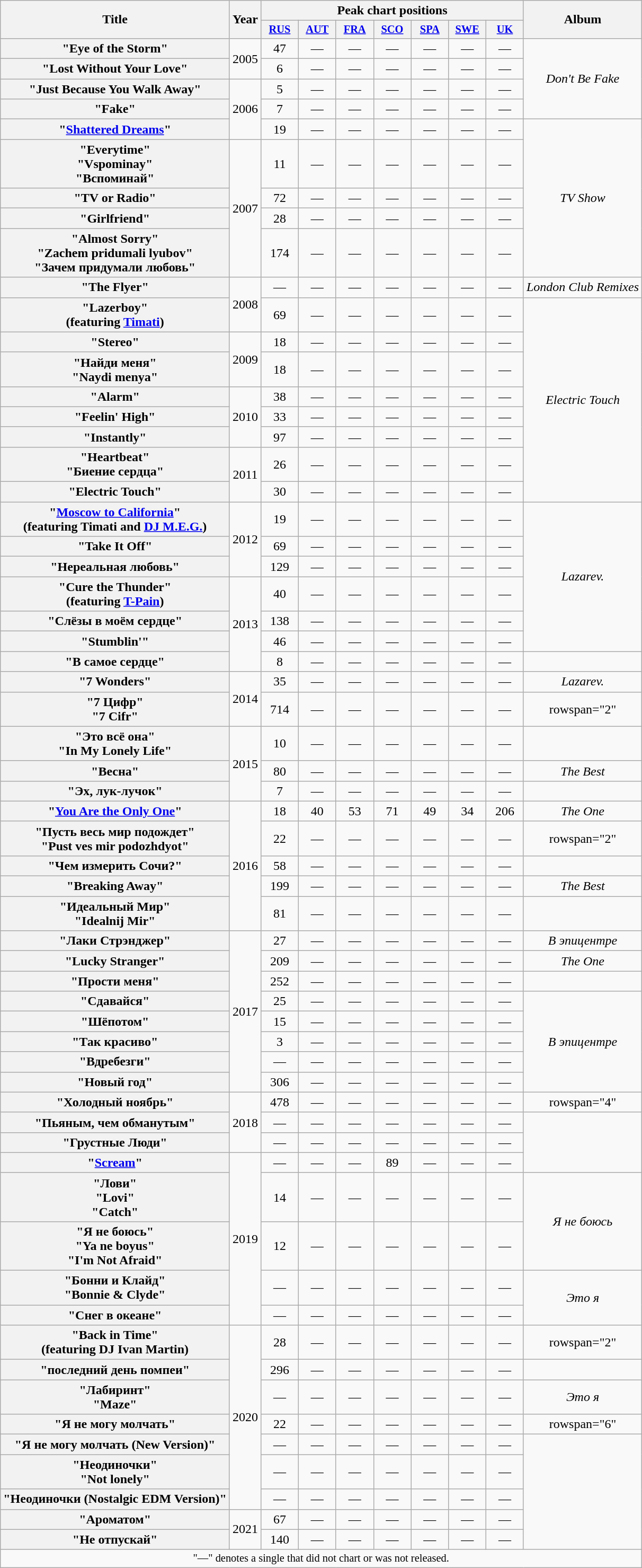<table class="wikitable plainrowheaders" style="text-align:center;">
<tr>
<th scope="col" rowspan="2">Title</th>
<th scope="col" rowspan="2">Year</th>
<th scope="col" colspan="7">Peak chart positions</th>
<th scope="col" rowspan="2">Album</th>
</tr>
<tr>
<th scope="col" style="width:3em;font-size:85%;"><a href='#'>RUS</a><br></th>
<th scope="col" style="width:3em;font-size:85%;"><a href='#'>AUT</a><br></th>
<th scope="col" style="width:3em;font-size:85%;"><a href='#'>FRA</a><br></th>
<th scope="col" style="width:3em;font-size:85%;"><a href='#'>SCO</a><br></th>
<th scope="col" style="width:3em;font-size:85%;"><a href='#'>SPA</a><br></th>
<th scope="col" style="width:3em;font-size:85%;"><a href='#'>SWE</a><br></th>
<th scope="col" style="width:3em;font-size:85%;"><a href='#'>UK</a><br></th>
</tr>
<tr>
<th scope="row">"Eye of the Storm"</th>
<td rowspan="2">2005</td>
<td>47</td>
<td>—</td>
<td>—</td>
<td>—</td>
<td>—</td>
<td>—</td>
<td>—</td>
<td rowspan="4"><em>Don't Be Fake</em></td>
</tr>
<tr>
<th scope="row">"Lost Without Your Love"</th>
<td>6</td>
<td>—</td>
<td>—</td>
<td>—</td>
<td>—</td>
<td>—</td>
<td>—</td>
</tr>
<tr>
<th scope="row">"Just Because You Walk Away"</th>
<td rowspan="3">2006</td>
<td>5</td>
<td>—</td>
<td>—</td>
<td>—</td>
<td>—</td>
<td>—</td>
<td>—</td>
</tr>
<tr>
<th scope="row">"Fake"</th>
<td>7</td>
<td>—</td>
<td>—</td>
<td>—</td>
<td>—</td>
<td>—</td>
<td>—</td>
</tr>
<tr>
<th scope="row">"<a href='#'>Shattered Dreams</a>"</th>
<td>19</td>
<td>—</td>
<td>—</td>
<td>—</td>
<td>—</td>
<td>—</td>
<td>—</td>
<td rowspan="5"><em>TV Show</em></td>
</tr>
<tr>
<th scope="row">"Everytime"<br><span>"Vspominay"<br>"Вспоминай"</span></th>
<td rowspan="4">2007</td>
<td>11</td>
<td>—</td>
<td>—</td>
<td>—</td>
<td>—</td>
<td>—</td>
<td>—</td>
</tr>
<tr>
<th scope="row">"TV or Radio"</th>
<td>72</td>
<td>—</td>
<td>—</td>
<td>—</td>
<td>—</td>
<td>—</td>
<td>—</td>
</tr>
<tr>
<th scope="row">"Girlfriend"</th>
<td>28</td>
<td>—</td>
<td>—</td>
<td>—</td>
<td>—</td>
<td>—</td>
<td>—</td>
</tr>
<tr>
<th scope="row">"Almost Sorry"<br><span>"Zachem pridumali lyubov"<br>"Зачем придумали любовь"</span></th>
<td>174</td>
<td>—</td>
<td>—</td>
<td>—</td>
<td>—</td>
<td>—</td>
<td>—</td>
</tr>
<tr>
<th scope="row">"The Flyer"</th>
<td rowspan="2">2008</td>
<td>—</td>
<td>—</td>
<td>—</td>
<td>—</td>
<td>—</td>
<td>—</td>
<td>—</td>
<td><em>London Club Remixes</em></td>
</tr>
<tr>
<th scope="row">"Lazerboy"<br><span>(featuring <a href='#'>Timati</a>)</span></th>
<td>69</td>
<td>—</td>
<td>—</td>
<td>—</td>
<td>—</td>
<td>—</td>
<td>—</td>
<td rowspan="8"><em>Electric Touch</em></td>
</tr>
<tr>
<th scope="row">"Stereo"</th>
<td rowspan="2">2009</td>
<td>18</td>
<td>—</td>
<td>—</td>
<td>—</td>
<td>—</td>
<td>—</td>
<td>—</td>
</tr>
<tr>
<th scope="row">"Найди меня"<br><span>"Naydi menya"</span></th>
<td>18</td>
<td>—</td>
<td>—</td>
<td>—</td>
<td>—</td>
<td>—</td>
<td>—</td>
</tr>
<tr>
<th scope="row">"Alarm"</th>
<td rowspan="3">2010</td>
<td>38</td>
<td>—</td>
<td>—</td>
<td>—</td>
<td>—</td>
<td>—</td>
<td>—</td>
</tr>
<tr>
<th scope="row">"Feelin' High"</th>
<td>33</td>
<td>—</td>
<td>—</td>
<td>—</td>
<td>—</td>
<td>—</td>
<td>—</td>
</tr>
<tr>
<th scope="row">"Instantly"</th>
<td>97</td>
<td>—</td>
<td>—</td>
<td>—</td>
<td>—</td>
<td>—</td>
<td>—</td>
</tr>
<tr>
<th scope="row">"Heartbeat"<br><span>"Биение сердца"</span></th>
<td rowspan="2">2011</td>
<td>26</td>
<td>—</td>
<td>—</td>
<td>—</td>
<td>—</td>
<td>—</td>
<td>—</td>
</tr>
<tr>
<th scope="row">"Electric Touch"</th>
<td>30</td>
<td>—</td>
<td>—</td>
<td>—</td>
<td>—</td>
<td>—</td>
<td>—</td>
</tr>
<tr>
<th scope="row">"<a href='#'>Moscow to California</a>"<br><span>(featuring Timati and <a href='#'>DJ M.E.G.</a>)</span></th>
<td rowspan="3">2012</td>
<td>19</td>
<td>—</td>
<td>—</td>
<td>—</td>
<td>—</td>
<td>—</td>
<td>—</td>
<td rowspan="6"><em>Lazarev.</em></td>
</tr>
<tr>
<th scope="row">"Take It Off"</th>
<td>69</td>
<td>—</td>
<td>—</td>
<td>—</td>
<td>—</td>
<td>—</td>
<td>—</td>
</tr>
<tr>
<th scope="row">"Нереальная любовь"</th>
<td>129</td>
<td>—</td>
<td>—</td>
<td>—</td>
<td>—</td>
<td>—</td>
<td>—</td>
</tr>
<tr>
<th scope="row">"Cure the Thunder"<br><span>(featuring <a href='#'>T-Pain</a>)</span></th>
<td rowspan="4">2013</td>
<td>40</td>
<td>—</td>
<td>—</td>
<td>—</td>
<td>—</td>
<td>—</td>
<td>—</td>
</tr>
<tr>
<th scope="row">"Слёзы в моём сердце"</th>
<td>138</td>
<td>—</td>
<td>—</td>
<td>—</td>
<td>—</td>
<td>—</td>
<td>—</td>
</tr>
<tr>
<th scope="row">"Stumblin'"</th>
<td>46</td>
<td>—</td>
<td>—</td>
<td>—</td>
<td>—</td>
<td>—</td>
<td>—</td>
</tr>
<tr>
<th scope="row">"В самое сердце"</th>
<td>8</td>
<td>—</td>
<td>—</td>
<td>—</td>
<td>—</td>
<td>—</td>
<td>—</td>
<td></td>
</tr>
<tr>
<th scope="row">"7 Wonders"</th>
<td rowspan="2">2014</td>
<td>35</td>
<td>—</td>
<td>—</td>
<td>—</td>
<td>—</td>
<td>—</td>
<td>—</td>
<td><em>Lazarev.</em></td>
</tr>
<tr>
<th scope="row">"7 Цифр"<br><span>"7 Cifr"</span></th>
<td>714</td>
<td>—</td>
<td>—</td>
<td>—</td>
<td>—</td>
<td>—</td>
<td>—</td>
<td>rowspan="2" </td>
</tr>
<tr>
<th scope="row">"Это всё она"<br><span>"In My Lonely Life"</span></th>
<td rowspan="3">2015</td>
<td>10</td>
<td>—</td>
<td>—</td>
<td>—</td>
<td>—</td>
<td>—</td>
<td>—</td>
</tr>
<tr>
<th scope="row">"Весна"</th>
<td>80</td>
<td>—</td>
<td>—</td>
<td>—</td>
<td>—</td>
<td>—</td>
<td>—</td>
<td><em>The Best </em></td>
</tr>
<tr>
<th scope="row">"Эх, лук-лучок"</th>
<td>7</td>
<td>—</td>
<td>—</td>
<td>—</td>
<td>—</td>
<td>—</td>
<td>—</td>
<td></td>
</tr>
<tr>
<th scope="row">"<a href='#'>You Are the Only One</a>"</th>
<td rowspan="5">2016</td>
<td>18</td>
<td>40</td>
<td>53</td>
<td>71</td>
<td>49</td>
<td>34</td>
<td>206</td>
<td><em>The One</em></td>
</tr>
<tr>
<th scope="row">"Пусть весь мир подождет"<br><span>"Pust ves mir podozhdyot"</span></th>
<td>22</td>
<td>—</td>
<td>—</td>
<td>—</td>
<td>—</td>
<td>—</td>
<td>—</td>
<td>rowspan="2" </td>
</tr>
<tr>
<th scope="row">"Чем измерить Сочи?"<br></th>
<td>58</td>
<td>—</td>
<td>—</td>
<td>—</td>
<td>—</td>
<td>—</td>
<td>—</td>
</tr>
<tr>
<th scope="row">"Breaking Away"</th>
<td>199</td>
<td>—</td>
<td>—</td>
<td>—</td>
<td>—</td>
<td>—</td>
<td>—</td>
<td><em>The Best </em></td>
</tr>
<tr>
<th scope="row">"Идеальный Мир"<br><span>"Idealnij Mir"</span></th>
<td>81</td>
<td>—</td>
<td>—</td>
<td>—</td>
<td>—</td>
<td>—</td>
<td>—</td>
<td></td>
</tr>
<tr>
<th scope="row">"Лаки Стрэнджер"</th>
<td rowspan="8">2017</td>
<td>27</td>
<td>—</td>
<td>—</td>
<td>—</td>
<td>—</td>
<td>—</td>
<td>—</td>
<td><em>В эпицентре</em></td>
</tr>
<tr>
<th scope="row">"Lucky Stranger"</th>
<td>209</td>
<td>—</td>
<td>—</td>
<td>—</td>
<td>—</td>
<td>—</td>
<td>—</td>
<td><em>The One</em></td>
</tr>
<tr>
<th scope="row">"Прости меня"<br></th>
<td>252</td>
<td>—</td>
<td>—</td>
<td>—</td>
<td>—</td>
<td>—</td>
<td>—</td>
<td></td>
</tr>
<tr>
<th scope="row">"Сдавайся"</th>
<td>25</td>
<td>—</td>
<td>—</td>
<td>—</td>
<td>—</td>
<td>—</td>
<td>—</td>
<td rowspan="5"><em>В эпицентре</em></td>
</tr>
<tr>
<th scope="row">"Шёпотом"</th>
<td>15</td>
<td>—</td>
<td>—</td>
<td>—</td>
<td>—</td>
<td>—</td>
<td>—</td>
</tr>
<tr>
<th scope="row">"Так красиво"</th>
<td>3</td>
<td>—</td>
<td>—</td>
<td>—</td>
<td>—</td>
<td>—</td>
<td>—</td>
</tr>
<tr>
<th scope="row">"Вдребезги"</th>
<td>—</td>
<td>—</td>
<td>—</td>
<td>—</td>
<td>—</td>
<td>—</td>
<td>—</td>
</tr>
<tr>
<th scope="row">"Новый год"</th>
<td>306</td>
<td>—</td>
<td>—</td>
<td>—</td>
<td>—</td>
<td>—</td>
<td>—</td>
</tr>
<tr>
<th scope="row">"Холодный ноябрь"</th>
<td rowspan="3">2018</td>
<td>478</td>
<td>—</td>
<td>—</td>
<td>—</td>
<td>—</td>
<td>—</td>
<td>—</td>
<td>rowspan="4" </td>
</tr>
<tr>
<th scope="row">"Пьяным, чем обманутым"</th>
<td>—</td>
<td>—</td>
<td>—</td>
<td>—</td>
<td>—</td>
<td>—</td>
<td>—</td>
</tr>
<tr>
<th scope="row">"Грустные Люди" <br></th>
<td>—</td>
<td>—</td>
<td>—</td>
<td>—</td>
<td>—</td>
<td>—</td>
<td>—</td>
</tr>
<tr>
<th scope="row">"<a href='#'>Scream</a>"</th>
<td rowspan="5">2019</td>
<td>—</td>
<td>—</td>
<td>—</td>
<td>89</td>
<td>—</td>
<td>—</td>
<td>—</td>
</tr>
<tr>
<th scope="row">"Лови"<br><span>"Lovi"</span><br><span>"Catch"</span></th>
<td>14</td>
<td>—</td>
<td>—</td>
<td>—</td>
<td>—</td>
<td>—</td>
<td>—</td>
<td rowspan="2"><em>Я не боюсь</em></td>
</tr>
<tr>
<th scope="row">"Я не боюсь"<br><span>"Ya ne boyus"</span><br><span>"I'm Not Afraid"</span></th>
<td>12</td>
<td>—</td>
<td>—</td>
<td>—</td>
<td>—</td>
<td>—</td>
<td>—</td>
</tr>
<tr>
<th scope="row">"Бонни и Клайд"<br><span>"Bonnie & Clyde"</span></th>
<td>—</td>
<td>—</td>
<td>—</td>
<td>—</td>
<td>—</td>
<td>—</td>
<td>—</td>
<td rowspan="2"><em>Это я</em></td>
</tr>
<tr>
<th scope="row">"Снег в океане"</th>
<td>—</td>
<td>—</td>
<td>—</td>
<td>—</td>
<td>—</td>
<td>—</td>
<td>—</td>
</tr>
<tr>
<th scope="row">"Back in Time"<br><span>(featuring DJ Ivan Martin)</span></th>
<td rowspan="7">2020</td>
<td>28</td>
<td>—</td>
<td>—</td>
<td>—</td>
<td>—</td>
<td>—</td>
<td>—</td>
<td>rowspan="2" </td>
</tr>
<tr>
<th scope="row">"последний день помпеи"</th>
<td>296</td>
<td>—</td>
<td>—</td>
<td>—</td>
<td>—</td>
<td>—</td>
<td>—</td>
</tr>
<tr>
<th scope="row">"Лабиринт"<br><span>"Maze"</span></th>
<td>—</td>
<td>—</td>
<td>—</td>
<td>—</td>
<td>—</td>
<td>—</td>
<td>—</td>
<td><em>Это я</em></td>
</tr>
<tr>
<th scope="row">"Я не могу молчать"</th>
<td>22</td>
<td>—</td>
<td>—</td>
<td>—</td>
<td>—</td>
<td>—</td>
<td>—</td>
<td>rowspan="6" </td>
</tr>
<tr>
<th scope="row">"Я не могу молчать (New Version)"</th>
<td>—</td>
<td>—</td>
<td>—</td>
<td>—</td>
<td>—</td>
<td>—</td>
<td>—</td>
</tr>
<tr>
<th scope="row">"Неодиночки"<br><span>"Not lonely"</span></th>
<td>—</td>
<td>—</td>
<td>—</td>
<td>—</td>
<td>—</td>
<td>—</td>
<td>—</td>
</tr>
<tr>
<th scope="row">"Неодиночки (Nostalgic EDM Version)"</th>
<td>—</td>
<td>—</td>
<td>—</td>
<td>—</td>
<td>—</td>
<td>—</td>
<td>—</td>
</tr>
<tr>
<th scope="row">"Ароматом"</th>
<td rowspan="2">2021</td>
<td>67</td>
<td>—</td>
<td>—</td>
<td>—</td>
<td>—</td>
<td>—</td>
<td>—</td>
</tr>
<tr>
<th scope="row">"Не отпускай"<br></th>
<td>140</td>
<td>—</td>
<td>—</td>
<td>—</td>
<td>—</td>
<td>—</td>
<td>—</td>
</tr>
<tr>
<td colspan="20" style="font-size:85%;">"—" denotes a single that did not chart or was not released.</td>
</tr>
</table>
